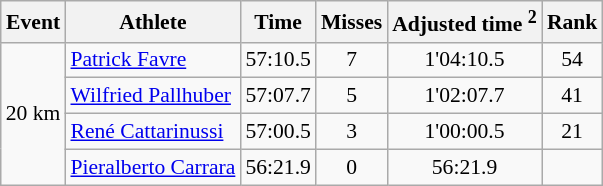<table class="wikitable" style="font-size:90%">
<tr>
<th>Event</th>
<th>Athlete</th>
<th>Time</th>
<th>Misses</th>
<th>Adjusted time <sup>2</sup></th>
<th>Rank</th>
</tr>
<tr>
<td rowspan="4">20 km</td>
<td><a href='#'>Patrick Favre</a></td>
<td align="center">57:10.5</td>
<td align="center">7</td>
<td align="center">1'04:10.5</td>
<td align="center">54</td>
</tr>
<tr>
<td><a href='#'>Wilfried Pallhuber</a></td>
<td align="center">57:07.7</td>
<td align="center">5</td>
<td align="center">1'02:07.7</td>
<td align="center">41</td>
</tr>
<tr>
<td><a href='#'>René Cattarinussi</a></td>
<td align="center">57:00.5</td>
<td align="center">3</td>
<td align="center">1'00:00.5</td>
<td align="center">21</td>
</tr>
<tr>
<td><a href='#'>Pieralberto Carrara</a></td>
<td align="center">56:21.9</td>
<td align="center">0</td>
<td align="center">56:21.9</td>
<td align="center"></td>
</tr>
</table>
